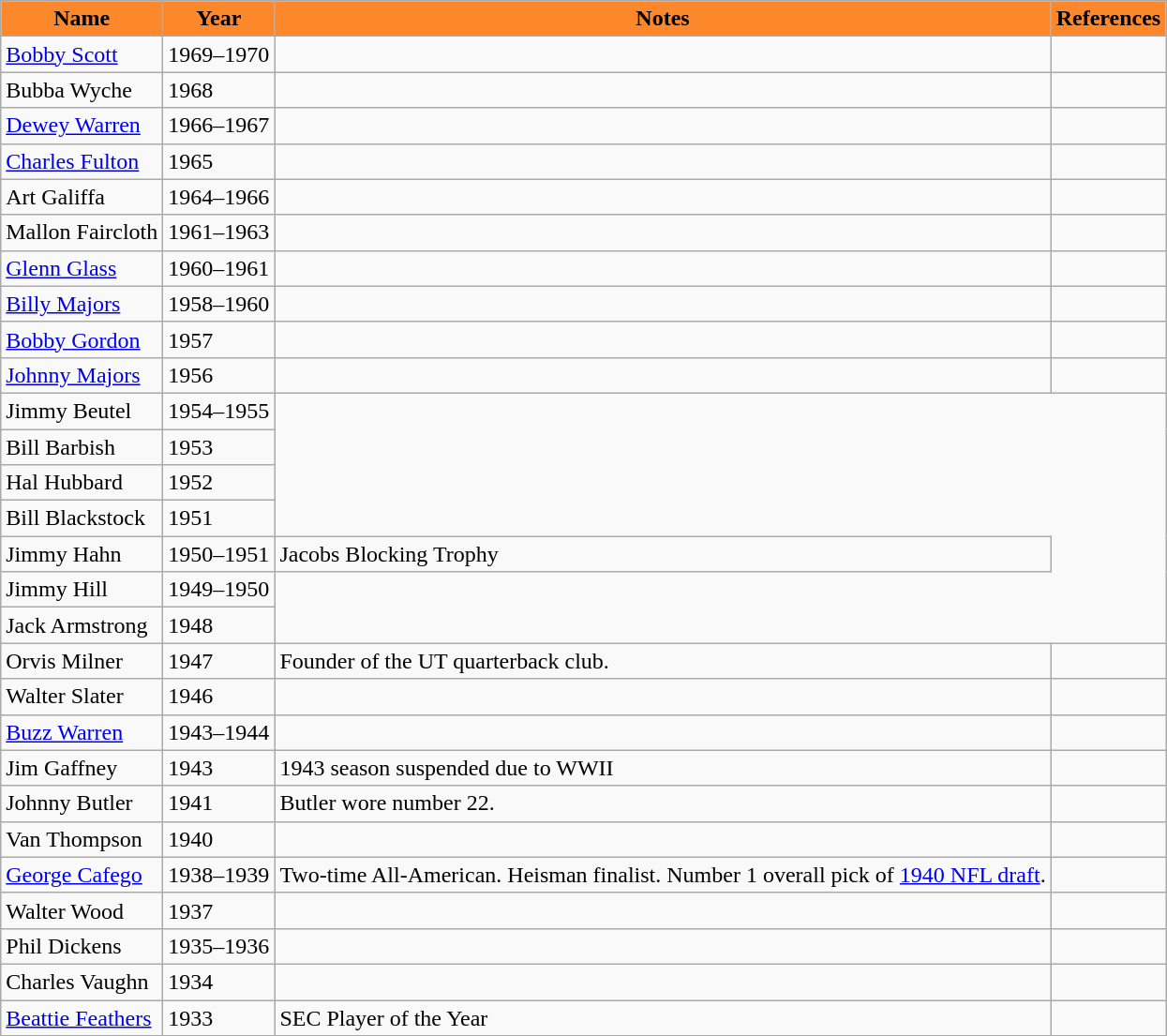<table class="wikitable sortable" style="text-align:left;">
<tr>
<th style="background:#FC882B;"><span>Name</span></th>
<th style="background:#FC882B;"><span>Year</span></th>
<th style="background:#FC882B;"><span>Notes</span></th>
<th style="background:#FC882B;"><span>References</span></th>
</tr>
<tr>
<td><a href='#'>Bobby Scott</a></td>
<td>1969–1970</td>
<td></td>
<td></td>
</tr>
<tr>
<td>Bubba Wyche</td>
<td>1968</td>
<td></td>
<td></td>
</tr>
<tr>
<td><a href='#'>Dewey Warren</a></td>
<td>1966–1967</td>
<td></td>
<td></td>
</tr>
<tr>
<td><a href='#'>Charles Fulton</a></td>
<td>1965</td>
<td></td>
<td></td>
</tr>
<tr>
<td>Art Galiffa</td>
<td>1964–1966</td>
<td></td>
<td></td>
</tr>
<tr>
<td>Mallon Faircloth</td>
<td>1961–1963</td>
<td></td>
<td></td>
</tr>
<tr>
<td><a href='#'>Glenn Glass</a></td>
<td>1960–1961</td>
<td></td>
<td></td>
</tr>
<tr>
<td><a href='#'>Billy Majors</a></td>
<td>1958–1960</td>
<td></td>
<td></td>
</tr>
<tr>
<td><a href='#'>Bobby Gordon</a></td>
<td>1957</td>
<td></td>
<td></td>
</tr>
<tr>
<td><a href='#'>Johnny Majors</a></td>
<td>1956</td>
<td></td>
<td></td>
</tr>
<tr>
<td>Jimmy Beutel</td>
<td>1954–1955</td>
</tr>
<tr>
<td>Bill Barbish</td>
<td>1953</td>
</tr>
<tr>
<td>Hal Hubbard</td>
<td>1952</td>
</tr>
<tr>
<td>Bill Blackstock</td>
<td>1951</td>
</tr>
<tr>
<td>Jimmy Hahn</td>
<td>1950–1951</td>
<td>Jacobs Blocking Trophy</td>
</tr>
<tr>
<td>Jimmy Hill</td>
<td>1949–1950</td>
</tr>
<tr>
<td>Jack Armstrong</td>
<td>1948</td>
</tr>
<tr>
<td>Orvis Milner</td>
<td>1947</td>
<td>Founder of the UT quarterback club.</td>
<td></td>
</tr>
<tr>
<td>Walter Slater</td>
<td>1946</td>
<td></td>
<td></td>
</tr>
<tr>
<td><a href='#'>Buzz Warren</a></td>
<td>1943–1944</td>
<td></td>
<td></td>
</tr>
<tr>
<td>Jim Gaffney</td>
<td>1943</td>
<td>1943 season suspended due to WWII</td>
<td></td>
</tr>
<tr>
<td>Johnny Butler</td>
<td>1941</td>
<td>Butler wore number 22.</td>
<td></td>
</tr>
<tr>
<td>Van Thompson</td>
<td>1940</td>
<td></td>
<td></td>
</tr>
<tr>
<td><a href='#'>George Cafego</a></td>
<td>1938–1939</td>
<td>Two-time All-American. Heisman finalist. Number 1 overall pick of <a href='#'>1940 NFL draft</a>.</td>
<td></td>
</tr>
<tr>
<td>Walter Wood</td>
<td>1937</td>
<td></td>
<td></td>
</tr>
<tr>
<td>Phil Dickens</td>
<td>1935–1936</td>
<td></td>
<td></td>
</tr>
<tr>
<td>Charles Vaughn</td>
<td>1934</td>
<td></td>
<td></td>
</tr>
<tr>
<td><a href='#'>Beattie Feathers</a></td>
<td>1933</td>
<td>SEC Player of the Year</td>
<td></td>
</tr>
</table>
